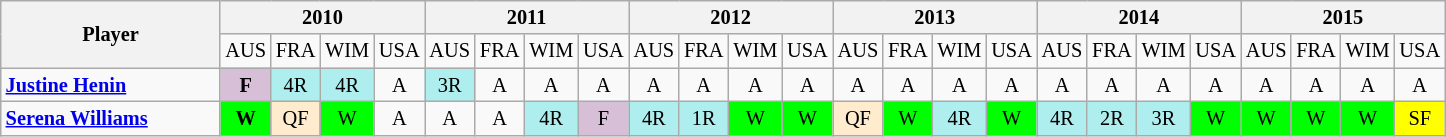<table class=wikitable style=text-align:center;font-size:85%>
<tr>
<th rowspan=2 style=width:140px>Player</th>
<th colspan=4>2010</th>
<th colspan=4>2011</th>
<th colspan=4>2012</th>
<th colspan=4>2013</th>
<th colspan=4>2014</th>
<th colspan=4>2015</th>
</tr>
<tr>
<td>AUS</td>
<td>FRA</td>
<td>WIM</td>
<td>USA</td>
<td>AUS</td>
<td>FRA</td>
<td>WIM</td>
<td>USA</td>
<td>AUS</td>
<td>FRA</td>
<td>WIM</td>
<td>USA</td>
<td>AUS</td>
<td>FRA</td>
<td>WIM</td>
<td>USA</td>
<td>AUS</td>
<td>FRA</td>
<td>WIM</td>
<td>USA</td>
<td>AUS</td>
<td>FRA</td>
<td>WIM</td>
<td>USA</td>
</tr>
<tr>
<td align=left> <strong><a href='#'>Justine Henin</a></strong></td>
<td style="background:thistle;"><strong>F</strong></td>
<td style="background:#afeeee;">4R</td>
<td style="background:#afeeee;">4R</td>
<td>A</td>
<td style="background:#afeeee;">3R</td>
<td>A</td>
<td>A</td>
<td>A</td>
<td>A</td>
<td>A</td>
<td>A</td>
<td>A</td>
<td>A</td>
<td>A</td>
<td>A</td>
<td>A</td>
<td>A</td>
<td>A</td>
<td>A</td>
<td>A</td>
<td>A</td>
<td>A</td>
<td>A</td>
<td>A</td>
</tr>
<tr>
<td align=left> <strong><a href='#'>Serena Williams</a></strong></td>
<td bgcolor=lime><strong>W</strong></td>
<td style="background:#ffebcd;">QF</td>
<td bgcolor=lime>W</td>
<td>A</td>
<td>A</td>
<td>A</td>
<td style="background:#afeeee;">4R</td>
<td style="background:thistle;">F</td>
<td style="background:#afeeee;">4R</td>
<td style="background:#afeeee;">1R</td>
<td bgcolor=lime>W</td>
<td bgcolor=lime>W</td>
<td style="background:#ffebcd;">QF</td>
<td bgcolor=lime>W</td>
<td style="background:#afeeee;">4R</td>
<td bgcolor=lime>W</td>
<td style="background:#afeeee;">4R</td>
<td style="background:#afeeee;">2R</td>
<td style="background:#afeeee;">3R</td>
<td bgcolor=lime>W</td>
<td bgcolor=lime>W</td>
<td bgcolor=lime>W</td>
<td bgcolor=lime>W</td>
<td style="background:yellow;">SF</td>
</tr>
</table>
